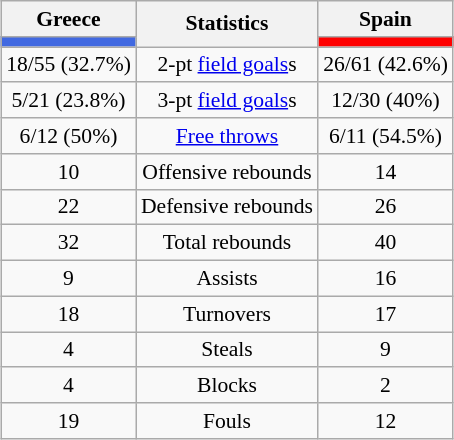<table class="wikitable" style="font-size:90%; text-align:center; margin:auto;" align=center>
<tr>
<th>Greece</th>
<th rowspan=2>Statistics</th>
<th>Spain</th>
</tr>
<tr>
<td style="background:#4169E1;"></td>
<td style="background:red;"></td>
</tr>
<tr>
<td>18/55 (32.7%)</td>
<td>2-pt <a href='#'>field goals</a>s</td>
<td>26/61 (42.6%)</td>
</tr>
<tr>
<td>5/21 (23.8%)</td>
<td>3-pt <a href='#'>field goals</a>s</td>
<td>12/30 (40%)</td>
</tr>
<tr>
<td>6/12 (50%)</td>
<td><a href='#'>Free throws</a></td>
<td>6/11 (54.5%)</td>
</tr>
<tr>
<td>10</td>
<td>Offensive rebounds</td>
<td>14</td>
</tr>
<tr>
<td>22</td>
<td>Defensive rebounds</td>
<td>26</td>
</tr>
<tr>
<td>32</td>
<td>Total rebounds</td>
<td>40</td>
</tr>
<tr>
<td>9</td>
<td>Assists</td>
<td>16</td>
</tr>
<tr>
<td>18</td>
<td>Turnovers</td>
<td>17</td>
</tr>
<tr>
<td>4</td>
<td>Steals</td>
<td>9</td>
</tr>
<tr>
<td>4</td>
<td>Blocks</td>
<td>2</td>
</tr>
<tr>
<td>19</td>
<td>Fouls</td>
<td>12</td>
</tr>
</table>
